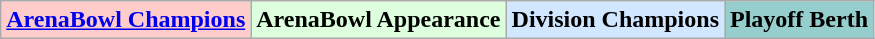<table class="wikitable">
<tr>
<td bgcolor="#FFCCCC"><strong><a href='#'>ArenaBowl Champions</a></strong></td>
<td bgcolor="#DDFFDD"><strong>ArenaBowl Appearance</strong></td>
<td bgcolor="#D0E7FF"><strong>Division Champions</strong></td>
<td bgcolor="#96CDCD"><strong>Playoff Berth</strong></td>
</tr>
</table>
